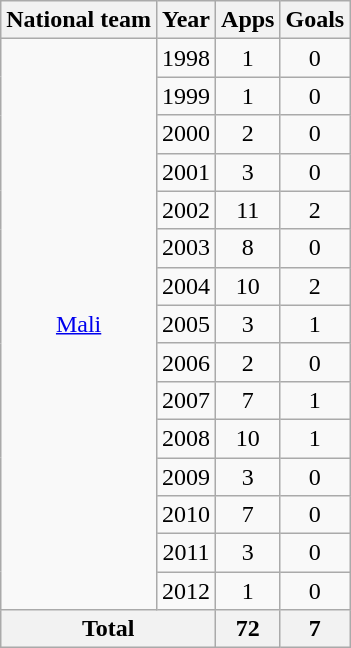<table class="wikitable" style="text-align:center">
<tr>
<th>National team</th>
<th>Year</th>
<th>Apps</th>
<th>Goals</th>
</tr>
<tr>
<td rowspan="15"><a href='#'>Mali</a></td>
<td>1998</td>
<td>1</td>
<td>0</td>
</tr>
<tr>
<td>1999</td>
<td>1</td>
<td>0</td>
</tr>
<tr>
<td>2000</td>
<td>2</td>
<td>0</td>
</tr>
<tr>
<td>2001</td>
<td>3</td>
<td>0</td>
</tr>
<tr>
<td>2002</td>
<td>11</td>
<td>2</td>
</tr>
<tr>
<td>2003</td>
<td>8</td>
<td>0</td>
</tr>
<tr>
<td>2004</td>
<td>10</td>
<td>2</td>
</tr>
<tr>
<td>2005</td>
<td>3</td>
<td>1</td>
</tr>
<tr>
<td>2006</td>
<td>2</td>
<td>0</td>
</tr>
<tr>
<td>2007</td>
<td>7</td>
<td>1</td>
</tr>
<tr>
<td>2008</td>
<td>10</td>
<td>1</td>
</tr>
<tr>
<td>2009</td>
<td>3</td>
<td>0</td>
</tr>
<tr>
<td>2010</td>
<td>7</td>
<td>0</td>
</tr>
<tr>
<td>2011</td>
<td>3</td>
<td>0</td>
</tr>
<tr>
<td>2012</td>
<td>1</td>
<td>0</td>
</tr>
<tr>
<th colspan="2">Total</th>
<th>72</th>
<th>7</th>
</tr>
</table>
